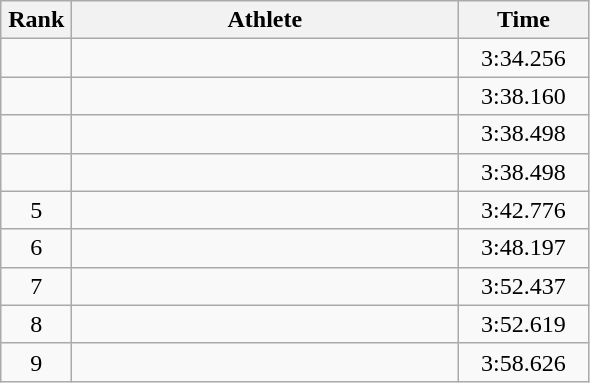<table class=wikitable style="text-align:center">
<tr>
<th width=40>Rank</th>
<th width=250>Athlete</th>
<th width=80>Time</th>
</tr>
<tr>
<td></td>
<td align=left></td>
<td>3:34.256</td>
</tr>
<tr>
<td></td>
<td align=left></td>
<td>3:38.160</td>
</tr>
<tr>
<td></td>
<td align=left></td>
<td>3:38.498</td>
</tr>
<tr>
<td></td>
<td align=left></td>
<td>3:38.498</td>
</tr>
<tr>
<td>5</td>
<td align=left></td>
<td>3:42.776</td>
</tr>
<tr>
<td>6</td>
<td align=left></td>
<td>3:48.197</td>
</tr>
<tr>
<td>7</td>
<td align=left></td>
<td>3:52.437</td>
</tr>
<tr>
<td>8</td>
<td align=left></td>
<td>3:52.619</td>
</tr>
<tr>
<td>9</td>
<td align=left></td>
<td>3:58.626</td>
</tr>
</table>
